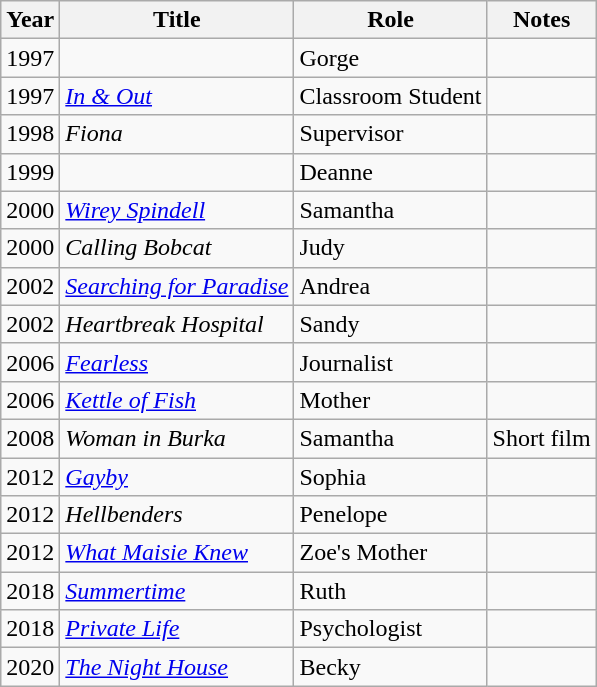<table class="wikitable sortable">
<tr>
<th>Year</th>
<th>Title</th>
<th>Role</th>
<th class="unsortable">Notes</th>
</tr>
<tr>
<td>1997</td>
<td><em></em></td>
<td>Gorge</td>
<td></td>
</tr>
<tr>
<td>1997</td>
<td><em><a href='#'>In & Out</a></em></td>
<td>Classroom Student</td>
<td></td>
</tr>
<tr>
<td>1998</td>
<td><em>Fiona</em></td>
<td>Supervisor</td>
<td></td>
</tr>
<tr>
<td>1999</td>
<td><em></em></td>
<td>Deanne</td>
<td></td>
</tr>
<tr>
<td>2000</td>
<td><em><a href='#'>Wirey Spindell</a></em></td>
<td>Samantha</td>
<td></td>
</tr>
<tr>
<td>2000</td>
<td><em>Calling Bobcat</em></td>
<td>Judy</td>
<td></td>
</tr>
<tr>
<td>2002</td>
<td><em><a href='#'>Searching for Paradise</a></em></td>
<td>Andrea</td>
<td></td>
</tr>
<tr>
<td>2002</td>
<td><em>Heartbreak Hospital</em></td>
<td>Sandy</td>
<td></td>
</tr>
<tr>
<td>2006</td>
<td><em><a href='#'>Fearless</a></em></td>
<td>Journalist</td>
<td></td>
</tr>
<tr>
<td>2006</td>
<td><em><a href='#'>Kettle of Fish</a></em></td>
<td>Mother</td>
<td></td>
</tr>
<tr>
<td>2008</td>
<td><em>Woman in Burka</em></td>
<td>Samantha</td>
<td>Short film</td>
</tr>
<tr>
<td>2012</td>
<td><em><a href='#'>Gayby</a></em></td>
<td>Sophia</td>
<td></td>
</tr>
<tr>
<td>2012</td>
<td><em>Hellbenders</em></td>
<td>Penelope</td>
<td></td>
</tr>
<tr>
<td>2012</td>
<td><em><a href='#'>What Maisie Knew</a></em></td>
<td>Zoe's Mother</td>
<td></td>
</tr>
<tr>
<td>2018</td>
<td><em><a href='#'>Summertime</a></em></td>
<td>Ruth</td>
<td></td>
</tr>
<tr>
<td>2018</td>
<td><em><a href='#'>Private Life</a></em></td>
<td>Psychologist</td>
<td></td>
</tr>
<tr>
<td>2020</td>
<td><em><a href='#'>The Night House</a></em></td>
<td>Becky</td>
<td></td>
</tr>
</table>
